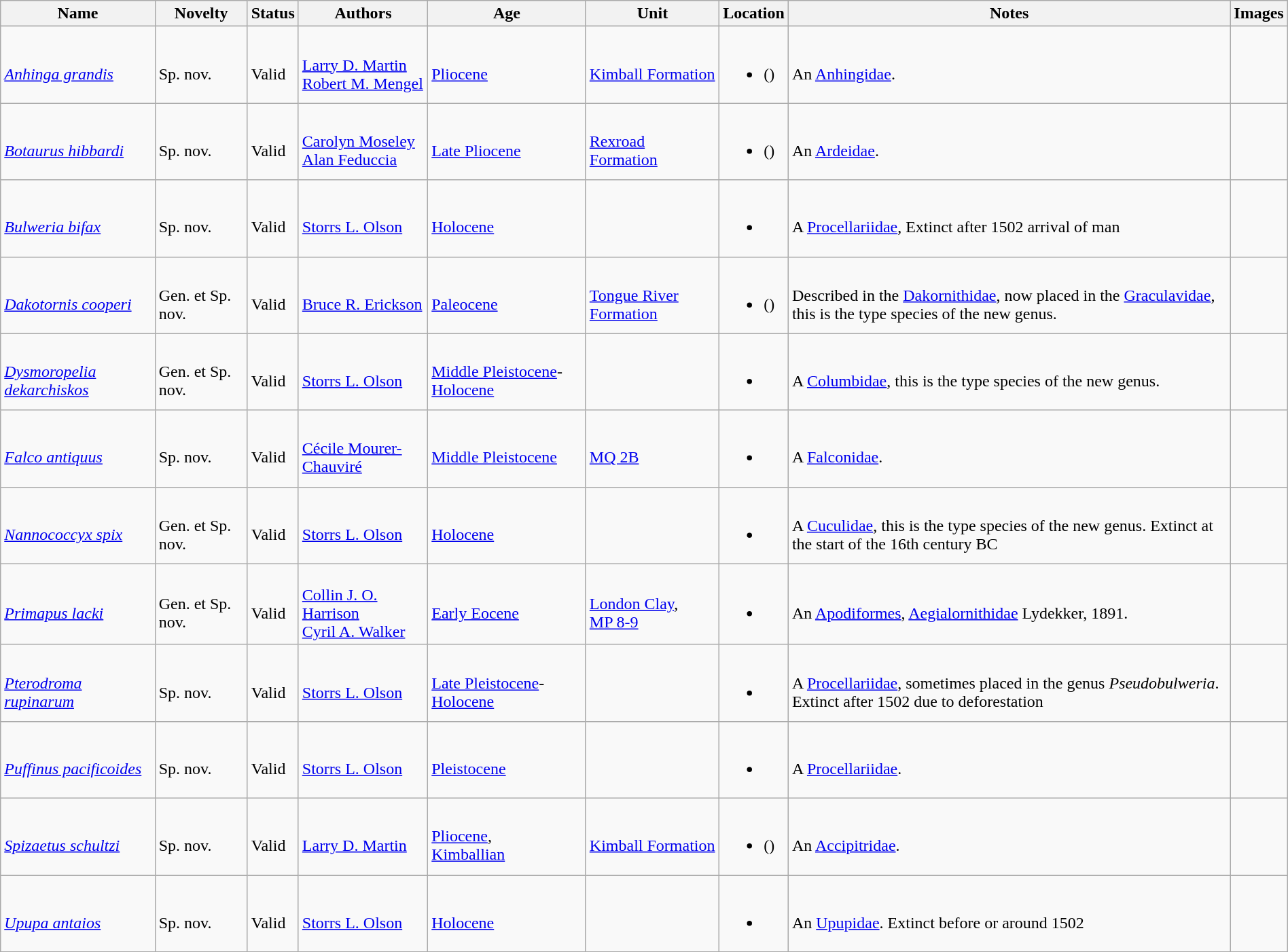<table class="wikitable sortable" align="center" width="100%">
<tr>
<th>Name</th>
<th>Novelty</th>
<th>Status</th>
<th>Authors</th>
<th>Age</th>
<th>Unit</th>
<th>Location</th>
<th>Notes</th>
<th>Images</th>
</tr>
<tr>
<td><br><em><a href='#'>Anhinga grandis</a></em> </td>
<td><br>Sp. nov.</td>
<td><br>Valid</td>
<td><br><a href='#'>Larry D. Martin</a><br><a href='#'>Robert M. Mengel</a></td>
<td><br><a href='#'>Pliocene</a></td>
<td><br><a href='#'>Kimball Formation</a></td>
<td><br><ul><li> ()</li></ul></td>
<td><br>An <a href='#'>Anhingidae</a>.</td>
<td></td>
</tr>
<tr>
<td><br><em><a href='#'>Botaurus hibbardi</a></em> </td>
<td><br>Sp. nov.</td>
<td><br>Valid</td>
<td><br><a href='#'>Carolyn Moseley</a><br><a href='#'>Alan Feduccia</a></td>
<td><br><a href='#'>Late Pliocene</a></td>
<td><br><a href='#'>Rexroad Formation</a></td>
<td><br><ul><li> ()</li></ul></td>
<td><br>An <a href='#'>Ardeidae</a>.</td>
<td></td>
</tr>
<tr>
<td><br><em><a href='#'>Bulweria bifax</a></em> </td>
<td><br>Sp. nov.</td>
<td><br>Valid</td>
<td><br><a href='#'>Storrs L. Olson</a></td>
<td><br><a href='#'>Holocene</a></td>
<td></td>
<td><br><ul><li></li></ul></td>
<td><br>A <a href='#'>Procellariidae</a>, Extinct after 1502 arrival of man</td>
<td></td>
</tr>
<tr>
<td><br><em><a href='#'>Dakotornis cooperi</a></em> </td>
<td><br>Gen. et Sp. nov.</td>
<td><br>Valid</td>
<td><br><a href='#'>Bruce R. Erickson</a></td>
<td><br><a href='#'>Paleocene</a></td>
<td><br><a href='#'>Tongue River Formation</a></td>
<td><br><ul><li> ()</li></ul></td>
<td><br>Described in the <a href='#'>Dakornithidae</a>, now placed in the <a href='#'>Graculavidae</a>, <br> this is the type species of the new genus.</td>
<td></td>
</tr>
<tr>
<td><br><em><a href='#'>Dysmoropelia dekarchiskos</a></em> </td>
<td><br>Gen. et Sp. nov.</td>
<td><br>Valid</td>
<td><br><a href='#'>Storrs L. Olson</a></td>
<td><br><a href='#'>Middle Pleistocene</a>-<a href='#'>Holocene</a></td>
<td></td>
<td><br><ul><li></li></ul></td>
<td><br>A <a href='#'>Columbidae</a>, this is the type species of the new genus.</td>
<td></td>
</tr>
<tr>
<td><br><em><a href='#'>Falco antiquus</a></em> </td>
<td><br>Sp. nov.</td>
<td><br>Valid</td>
<td><br><a href='#'>Cécile Mourer-Chauviré</a></td>
<td><br><a href='#'>Middle Pleistocene</a></td>
<td><br><a href='#'>MQ 2B</a></td>
<td><br><ul><li></li></ul></td>
<td><br>A <a href='#'>Falconidae</a>.</td>
<td></td>
</tr>
<tr>
<td><br><em><a href='#'>Nannococcyx spix</a></em> </td>
<td><br>Gen. et Sp. nov.</td>
<td><br>Valid</td>
<td><br><a href='#'>Storrs L. Olson</a></td>
<td><br><a href='#'>Holocene</a></td>
<td></td>
<td><br><ul><li></li></ul></td>
<td><br>A <a href='#'>Cuculidae</a>, this is the type species of the new genus. Extinct at the start of the 16th century BC</td>
<td></td>
</tr>
<tr>
<td><br><em><a href='#'>Primapus lacki</a></em> </td>
<td><br>Gen. et Sp. nov.</td>
<td><br>Valid</td>
<td><br><a href='#'>Collin J. O. Harrison</a><br><a href='#'>Cyril A. Walker</a></td>
<td><br><a href='#'>Early Eocene</a></td>
<td><br><a href='#'>London Clay</a>,<br><a href='#'>MP 8-9</a></td>
<td><br><ul><li></li></ul></td>
<td><br>An <a href='#'>Apodiformes</a>, <a href='#'>Aegialornithidae</a> Lydekker, 1891.</td>
<td></td>
</tr>
<tr>
<td><br><em><a href='#'>Pterodroma rupinarum</a></em> </td>
<td><br>Sp. nov.</td>
<td><br>Valid</td>
<td><br><a href='#'>Storrs L. Olson</a></td>
<td><br><a href='#'>Late Pleistocene</a>-<a href='#'>Holocene</a></td>
<td></td>
<td><br><ul><li></li></ul></td>
<td><br>A <a href='#'>Procellariidae</a>, sometimes placed in the genus <em>Pseudobulweria</em>.<br> Extinct after 1502 due to deforestation</td>
<td></td>
</tr>
<tr>
<td><br><em><a href='#'>Puffinus pacificoides</a></em> </td>
<td><br>Sp. nov.</td>
<td><br>Valid</td>
<td><br><a href='#'>Storrs L. Olson</a></td>
<td><br><a href='#'>Pleistocene</a></td>
<td></td>
<td><br><ul><li></li></ul></td>
<td><br>A <a href='#'>Procellariidae</a>.</td>
<td></td>
</tr>
<tr>
<td><br><em><a href='#'>Spizaetus schultzi</a></em> </td>
<td><br>Sp. nov.</td>
<td><br>Valid</td>
<td><br><a href='#'>Larry D. Martin</a></td>
<td><br><a href='#'>Pliocene</a>,<br><a href='#'>Kimballian</a></td>
<td><br><a href='#'>Kimball Formation</a></td>
<td><br><ul><li> ()</li></ul></td>
<td><br>An <a href='#'>Accipitridae</a>.</td>
<td></td>
</tr>
<tr>
<td><br><em><a href='#'>Upupa antaios</a></em> </td>
<td><br>Sp. nov.</td>
<td><br>Valid</td>
<td><br><a href='#'>Storrs L. Olson</a></td>
<td><br><a href='#'>Holocene</a></td>
<td></td>
<td><br><ul><li></li></ul></td>
<td><br>An <a href='#'>Upupidae</a>. Extinct before or around 1502</td>
<td></td>
</tr>
<tr>
</tr>
</table>
